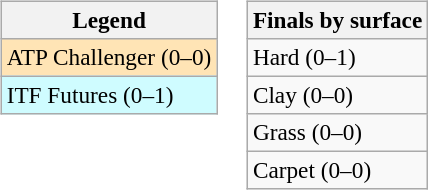<table>
<tr valign=top>
<td><br><table class=wikitable style=font-size:97%>
<tr>
<th>Legend</th>
</tr>
<tr bgcolor=moccasin>
<td>ATP Challenger (0–0)</td>
</tr>
<tr bgcolor=cffcff>
<td>ITF Futures (0–1)</td>
</tr>
</table>
</td>
<td><br><table class=wikitable style=font-size:97%>
<tr>
<th>Finals by surface</th>
</tr>
<tr>
<td>Hard (0–1)</td>
</tr>
<tr>
<td>Clay (0–0)</td>
</tr>
<tr>
<td>Grass (0–0)</td>
</tr>
<tr>
<td>Carpet (0–0)</td>
</tr>
</table>
</td>
</tr>
</table>
